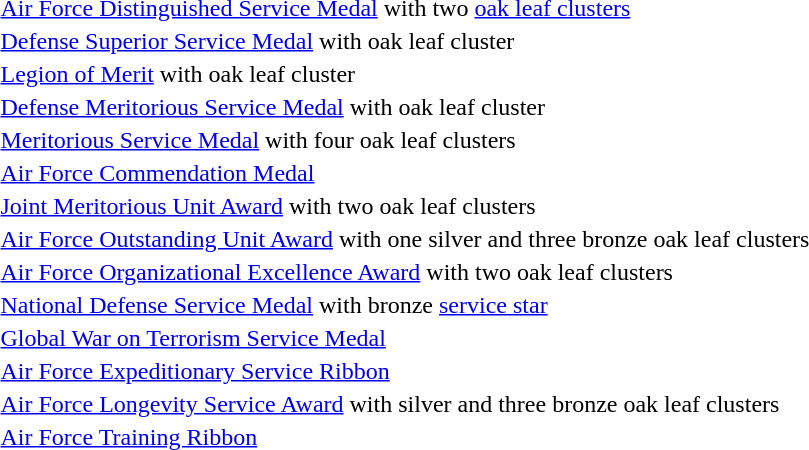<table>
<tr>
<td><span></span><span></span></td>
<td><a href='#'>Air Force Distinguished Service Medal</a> with two <a href='#'>oak leaf clusters</a></td>
</tr>
<tr>
<td></td>
<td><a href='#'>Defense Superior Service Medal</a> with oak leaf cluster</td>
</tr>
<tr>
<td></td>
<td><a href='#'>Legion of Merit</a> with oak leaf cluster</td>
</tr>
<tr>
<td></td>
<td><a href='#'>Defense Meritorious Service Medal</a> with oak leaf cluster</td>
</tr>
<tr>
<td><span></span><span></span><span></span><span></span></td>
<td><a href='#'>Meritorious Service Medal</a> with four oak leaf clusters</td>
</tr>
<tr>
<td></td>
<td><a href='#'>Air Force Commendation Medal</a></td>
</tr>
<tr>
<td><span></span><span></span></td>
<td><a href='#'>Joint Meritorious Unit Award</a> with two oak leaf clusters</td>
</tr>
<tr>
<td><span></span><span></span><span></span><span></span></td>
<td><a href='#'>Air Force Outstanding Unit Award</a> with one silver and three bronze oak leaf clusters</td>
</tr>
<tr>
<td><span></span><span></span></td>
<td><a href='#'>Air Force Organizational Excellence Award</a> with two oak leaf clusters</td>
</tr>
<tr>
<td></td>
<td><a href='#'>National Defense Service Medal</a> with bronze <a href='#'>service star</a></td>
</tr>
<tr>
<td></td>
<td><a href='#'>Global War on Terrorism Service Medal</a></td>
</tr>
<tr>
<td></td>
<td><a href='#'>Air Force Expeditionary Service Ribbon</a></td>
</tr>
<tr>
<td><span></span><span></span><span></span><span></span></td>
<td><a href='#'>Air Force Longevity Service Award</a> with silver and three bronze oak leaf clusters</td>
</tr>
<tr>
<td></td>
<td><a href='#'>Air Force Training Ribbon</a></td>
</tr>
</table>
